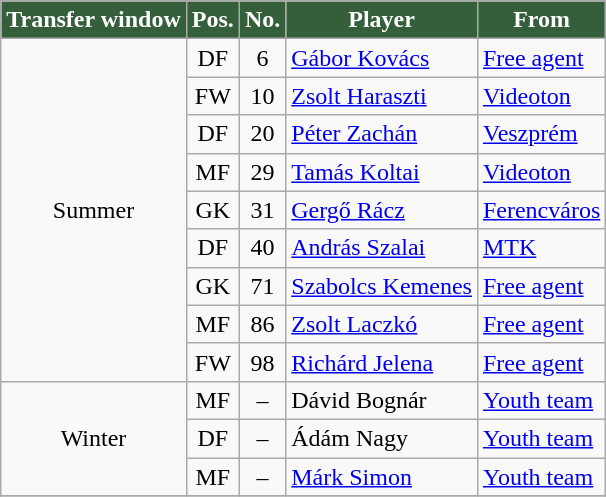<table class="wikitable plainrowheaders sortable">
<tr>
<th style="background-color:#355E3B;color:#FFFFFF">Transfer window</th>
<th style="background-color:#355E3B;color:#FFFFFF">Pos.</th>
<th style="background-color:#355E3B;color:#FFFFFF">No.</th>
<th style="background-color:#355E3B;color:#FFFFFF">Player</th>
<th style="background-color:#355E3B;color:#FFFFFF">From</th>
</tr>
<tr>
<td rowspan="9" style="text-align:center;">Summer</td>
<td style=text-align:center;>DF</td>
<td style=text-align:center;>6</td>
<td style=text-align:left;> <a href='#'>Gábor Kovács</a></td>
<td style=text-align:left;><a href='#'>Free agent</a></td>
</tr>
<tr>
<td style=text-align:center;>FW</td>
<td style=text-align:center;>10</td>
<td style=text-align:left;> <a href='#'>Zsolt Haraszti</a></td>
<td style=text-align:left;><a href='#'>Videoton</a></td>
</tr>
<tr>
<td style=text-align:center;>DF</td>
<td style=text-align:center;>20</td>
<td style=text-align:left;> <a href='#'>Péter Zachán</a></td>
<td style=text-align:left;><a href='#'>Veszprém</a></td>
</tr>
<tr>
<td style=text-align:center;>MF</td>
<td style=text-align:center;>29</td>
<td style=text-align:left;> <a href='#'>Tamás Koltai</a></td>
<td style=text-align:left;><a href='#'>Videoton</a></td>
</tr>
<tr>
<td style=text-align:center;>GK</td>
<td style=text-align:center;>31</td>
<td style=text-align:left;> <a href='#'>Gergő Rácz</a></td>
<td style=text-align:left;><a href='#'>Ferencváros</a></td>
</tr>
<tr>
<td style=text-align:center;>DF</td>
<td style=text-align:center;>40</td>
<td style=text-align:left;> <a href='#'>András Szalai</a></td>
<td style=text-align:left;><a href='#'>MTK</a></td>
</tr>
<tr>
<td style=text-align:center;>GK</td>
<td style=text-align:center;>71</td>
<td style=text-align:left;> <a href='#'>Szabolcs Kemenes</a></td>
<td style=text-align:left;><a href='#'>Free agent</a></td>
</tr>
<tr>
<td style=text-align:center;>MF</td>
<td style=text-align:center;>86</td>
<td style=text-align:left;> <a href='#'>Zsolt Laczkó</a></td>
<td style=text-align:left;><a href='#'>Free agent</a></td>
</tr>
<tr>
<td style=text-align:center;>FW</td>
<td style=text-align:center;>98</td>
<td style=text-align:left;> <a href='#'>Richárd Jelena</a></td>
<td style=text-align:left;><a href='#'>Free agent</a></td>
</tr>
<tr>
<td rowspan="3" style="text-align:center;">Winter</td>
<td style=text-align:center;>MF</td>
<td style=text-align:center;>–</td>
<td style=text-align:left;> Dávid Bognár</td>
<td style=text-align:left;><a href='#'>Youth team</a></td>
</tr>
<tr>
<td style=text-align:center;>DF</td>
<td style=text-align:center;>–</td>
<td style=text-align:left;> Ádám Nagy</td>
<td style=text-align:left;><a href='#'>Youth team</a></td>
</tr>
<tr>
<td style=text-align:center;>MF</td>
<td style=text-align:center;>–</td>
<td style=text-align:left;> <a href='#'>Márk Simon</a></td>
<td style=text-align:left;><a href='#'>Youth team</a></td>
</tr>
<tr>
</tr>
</table>
